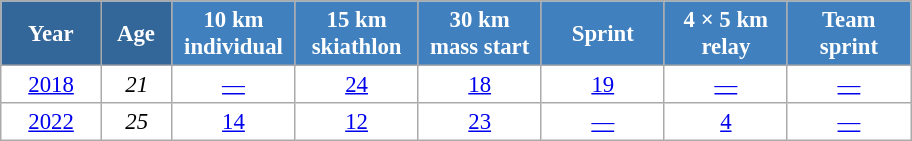<table class="wikitable" style="font-size:95%; text-align:center; border:grey solid 1px; border-collapse:collapse; background:#ffffff;">
<tr>
<th style="background-color:#369; color:white; width:60px;"> Year </th>
<th style="background-color:#369; color:white; width:40px;"> Age </th>
<th style="background-color:#4180be; color:white; width:75px;"> 10 km <br> individual </th>
<th style="background-color:#4180be; color:white; width:75px;"> 15 km <br> skiathlon </th>
<th style="background-color:#4180be; color:white; width:75px;"> 30 km <br> mass start </th>
<th style="background-color:#4180be; color:white; width:75px;"> Sprint </th>
<th style="background-color:#4180be; color:white; width:75px;"> 4 × 5 km <br> relay </th>
<th style="background-color:#4180be; color:white; width:75px;"> Team <br> sprint </th>
</tr>
<tr>
<td><a href='#'>2018</a></td>
<td><em>21</em></td>
<td><a href='#'>—</a></td>
<td><a href='#'>24</a></td>
<td><a href='#'>18</a></td>
<td><a href='#'>19</a></td>
<td><a href='#'>—</a></td>
<td><a href='#'>—</a></td>
</tr>
<tr>
<td><a href='#'>2022</a></td>
<td><em>25</em></td>
<td><a href='#'>14</a></td>
<td><a href='#'>12</a></td>
<td><a href='#'>23</a></td>
<td><a href='#'>—</a></td>
<td><a href='#'>4</a></td>
<td><a href='#'>—</a></td>
</tr>
</table>
